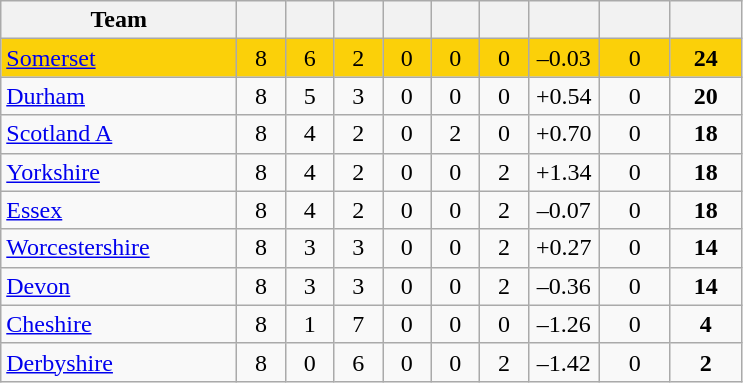<table class="wikitable" style="text-align:center">
<tr>
<th width="150">Team</th>
<th width="25"></th>
<th width="25"></th>
<th width="25"></th>
<th width="25"></th>
<th width="25"></th>
<th width="25"></th>
<th width="40"></th>
<th width="40"></th>
<th width="40"></th>
</tr>
<tr style="background:#fbd009">
<td style="text-align:left"><a href='#'>Somerset</a></td>
<td>8</td>
<td>6</td>
<td>2</td>
<td>0</td>
<td>0</td>
<td>0</td>
<td>–0.03</td>
<td>0</td>
<td><strong>24</strong></td>
</tr>
<tr>
<td style="text-align:left"><a href='#'>Durham</a></td>
<td>8</td>
<td>5</td>
<td>3</td>
<td>0</td>
<td>0</td>
<td>0</td>
<td>+0.54</td>
<td>0</td>
<td><strong>20</strong></td>
</tr>
<tr>
<td style="text-align:left"><a href='#'>Scotland A</a></td>
<td>8</td>
<td>4</td>
<td>2</td>
<td>0</td>
<td>2</td>
<td>0</td>
<td>+0.70</td>
<td>0</td>
<td><strong>18</strong></td>
</tr>
<tr>
<td style="text-align:left"><a href='#'>Yorkshire</a></td>
<td>8</td>
<td>4</td>
<td>2</td>
<td>0</td>
<td>0</td>
<td>2</td>
<td>+1.34</td>
<td>0</td>
<td><strong>18</strong></td>
</tr>
<tr>
<td style="text-align:left"><a href='#'>Essex</a></td>
<td>8</td>
<td>4</td>
<td>2</td>
<td>0</td>
<td>0</td>
<td>2</td>
<td>–0.07</td>
<td>0</td>
<td><strong>18</strong></td>
</tr>
<tr>
<td style="text-align:left"><a href='#'>Worcestershire</a></td>
<td>8</td>
<td>3</td>
<td>3</td>
<td>0</td>
<td>0</td>
<td>2</td>
<td>+0.27</td>
<td>0</td>
<td><strong>14</strong></td>
</tr>
<tr>
<td style="text-align:left"><a href='#'>Devon</a></td>
<td>8</td>
<td>3</td>
<td>3</td>
<td>0</td>
<td>0</td>
<td>2</td>
<td>–0.36</td>
<td>0</td>
<td><strong>14</strong></td>
</tr>
<tr>
<td style="text-align:left"><a href='#'>Cheshire</a></td>
<td>8</td>
<td>1</td>
<td>7</td>
<td>0</td>
<td>0</td>
<td>0</td>
<td>–1.26</td>
<td>0</td>
<td><strong>4</strong></td>
</tr>
<tr>
<td style="text-align:left"><a href='#'>Derbyshire</a></td>
<td>8</td>
<td>0</td>
<td>6</td>
<td>0</td>
<td>0</td>
<td>2</td>
<td>–1.42</td>
<td>0</td>
<td><strong>2</strong></td>
</tr>
</table>
